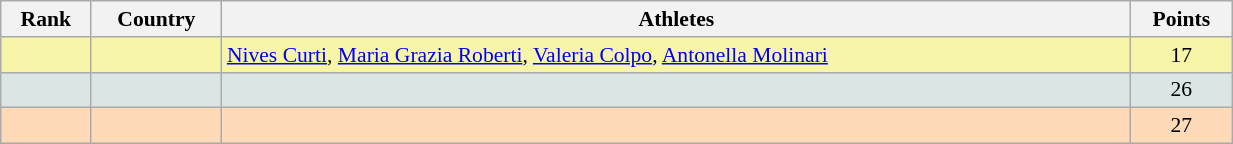<table class="wikitable" width=65% style="font-size:90%; text-align:center;">
<tr>
<th>Rank</th>
<th>Country</th>
<th>Athletes</th>
<th>Points</th>
</tr>
<tr bgcolor="#F7F6A8">
<td></td>
<td align=left></td>
<td align=left><a href='#'>Nives Curti</a>, <a href='#'>Maria Grazia Roberti</a>, <a href='#'>Valeria Colpo</a>, <a href='#'>Antonella Molinari</a></td>
<td>17</td>
</tr>
<tr bgcolor="#DCE5E5">
<td></td>
<td align=left></td>
<td></td>
<td>26</td>
</tr>
<tr bgcolor="#FFDAB9">
<td></td>
<td align=left></td>
<td></td>
<td>27</td>
</tr>
</table>
